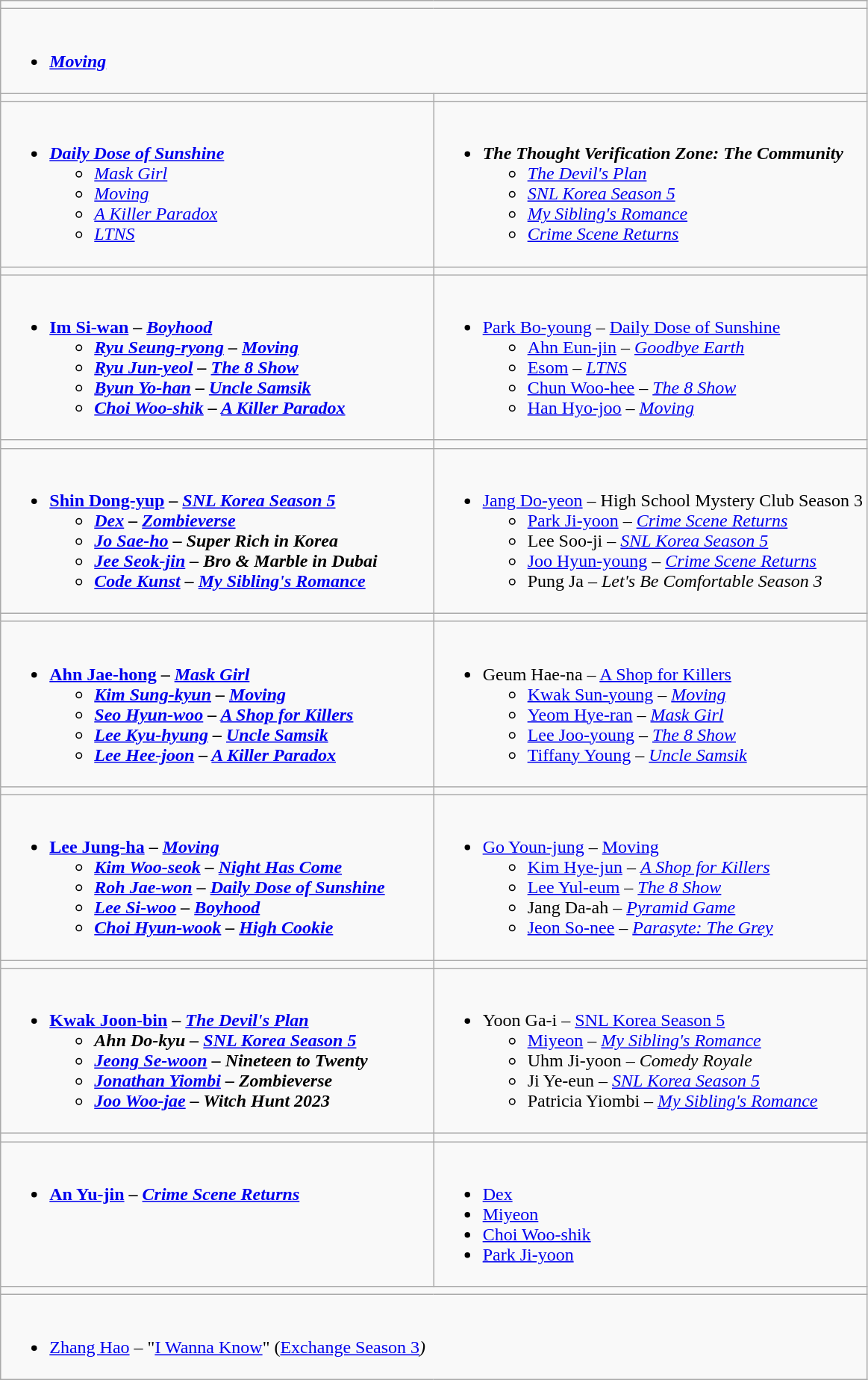<table class="wikitable" align="center">
<tr>
<td colspan="2" style="vertical-align:top; width:50%;"></td>
</tr>
<tr>
<td colspan="2" valign="top"><br><ul><li><em><a href='#'><strong>Moving</strong></a></em></li></ul></td>
</tr>
<tr>
<td style="vertical-align:top; width:50%;"></td>
<td style="vertical-align:top; width:50%;"></td>
</tr>
<tr>
<td valign="top"><br><ul><li><strong><em><a href='#'>Daily Dose of Sunshine</a></em></strong><ul><li><em><a href='#'>Mask Girl</a></em></li><li><em><a href='#'>Moving</a></em></li><li><em><a href='#'>A Killer Paradox</a></em></li><li><em><a href='#'>LTNS</a></em></li></ul></li></ul></td>
<td valign="top"><br><ul><li><strong><em>The Thought Verification Zone: The Community</em></strong><ul><li><em><a href='#'>The Devil's Plan</a></em></li><li><em><a href='#'>SNL Korea Season 5</a></em></li><li><em><a href='#'>My Sibling's Romance</a></em></li><li><em><a href='#'>Crime Scene Returns</a></em></li></ul></li></ul></td>
</tr>
<tr>
<td style="vertical-align:top; width:50%;"></td>
<td style="vertical-align:top; width:50%;"></td>
</tr>
<tr>
<td valign="top"><br><ul><li><strong> <a href='#'>Im Si-wan</a> – <em><a href='#'>Boyhood</a><strong><em><ul><li><a href='#'>Ryu Seung-ryong</a> –  </em><a href='#'>Moving</a><em></li><li><a href='#'>Ryu Jun-yeol</a> – </em><a href='#'>The 8 Show</a><em></li><li><a href='#'>Byun Yo-han</a> – </em><a href='#'>Uncle Samsik</a><em></li><li><a href='#'>Choi Woo-shik</a> – </em><a href='#'>A Killer Paradox</a><em></li></ul></li></ul></td>
<td valign="top"><br><ul><li></strong> <a href='#'>Park Bo-young</a> – </em><a href='#'>Daily Dose of Sunshine</a></em></strong><ul><li><a href='#'>Ahn Eun-jin</a> – <em><a href='#'>Goodbye Earth</a></em></li><li><a href='#'>Esom</a> – <em><a href='#'>LTNS</a></em></li><li><a href='#'>Chun Woo-hee</a> – <em><a href='#'>The 8 Show</a></em></li><li><a href='#'>Han Hyo-joo</a> – <em><a href='#'>Moving</a></em></li></ul></li></ul></td>
</tr>
<tr>
<td style="vertical-align:top; width:50%;"></td>
<td style="vertical-align:top; width:50%;"></td>
</tr>
<tr>
<td valign="top"><br><ul><li><strong><a href='#'>Shin Dong-yup</a> –  <em><a href='#'>SNL Korea Season 5</a><strong><em><ul><li><a href='#'>Dex</a> –  </em><a href='#'>Zombieverse</a><em></li><li><a href='#'>Jo Sae-ho</a> –  </em>Super Rich in Korea<em></li><li><a href='#'>Jee Seok-jin</a> –  </em>Bro & Marble in Dubai<em></li><li><a href='#'>Code Kunst</a> –  </em><a href='#'>My Sibling's Romance</a><em></li></ul></li></ul></td>
<td valign="top"><br><ul><li></strong><a href='#'>Jang Do-yeon</a> – </em>High School Mystery Club Season 3</em></strong><ul><li><a href='#'>Park Ji-yoon</a> – <em><a href='#'>Crime Scene Returns</a></em></li><li>Lee Soo-ji – <em><a href='#'>SNL Korea Season 5</a></em></li><li><a href='#'>Joo Hyun-young</a> – <em><a href='#'>Crime Scene Returns</a></em></li><li>Pung Ja – <em>Let's Be Comfortable Season 3</em></li></ul></li></ul></td>
</tr>
<tr>
<td style="vertical-align:top; width:50%;"></td>
<td style="vertical-align:top; width:50%;"></td>
</tr>
<tr>
<td valign="top"><br><ul><li><strong><a href='#'>Ahn Jae-hong</a> – <em><a href='#'>Mask Girl</a><strong><em><ul><li><a href='#'>Kim Sung-kyun</a> – </em><a href='#'>Moving</a><em></li><li><a href='#'>Seo Hyun-woo</a> – </em><a href='#'>A Shop for Killers</a><em></li><li><a href='#'>Lee Kyu-hyung</a> – </em><a href='#'>Uncle Samsik</a><em></li><li><a href='#'>Lee Hee-joon</a> – </em><a href='#'>A Killer Paradox</a><em></li></ul></li></ul></td>
<td valign="top"><br><ul><li></strong>Geum Hae-na – </em><a href='#'>A Shop for Killers</a></em></strong><ul><li><a href='#'>Kwak Sun-young</a> – <em><a href='#'>Moving</a></em></li><li><a href='#'>Yeom Hye-ran</a> – <em><a href='#'>Mask Girl</a></em></li><li><a href='#'>Lee Joo-young</a> – <em><a href='#'>The 8 Show</a></em></li><li><a href='#'>Tiffany Young</a> – <em><a href='#'>Uncle Samsik</a></em></li></ul></li></ul></td>
</tr>
<tr>
<td style="vertical-align:top; width:50%;"></td>
<td style="vertical-align:top; width:50%;"></td>
</tr>
<tr>
<td valign="top"><br><ul><li><strong><a href='#'>Lee Jung-ha</a> – <em><a href='#'>Moving</a><strong><em><ul><li><a href='#'>Kim Woo-seok</a> – </em><a href='#'>Night Has Come</a><em></li><li><a href='#'>Roh Jae-won</a> – </em><a href='#'>Daily Dose of Sunshine</a><em></li><li><a href='#'>Lee Si-woo</a> – </em><a href='#'>Boyhood</a><em></li><li><a href='#'>Choi Hyun-wook</a> – </em><a href='#'>High Cookie</a><em></li></ul></li></ul></td>
<td valign="top"><br><ul><li></strong><a href='#'>Go Youn-jung</a> – </em><a href='#'>Moving</a></em></strong><ul><li><a href='#'>Kim Hye-jun</a> – <em><a href='#'>A Shop for Killers</a></em></li><li><a href='#'>Lee Yul-eum</a> – <em><a href='#'>The 8 Show</a></em></li><li>Jang Da-ah – <em><a href='#'>Pyramid Game</a></em></li><li><a href='#'>Jeon So-nee</a> – <em><a href='#'>Parasyte: The Grey</a></em></li></ul></li></ul></td>
</tr>
<tr>
<td style="vertical-align:top; width:50%;"></td>
<td style="vertical-align:top; width:50%;"></td>
</tr>
<tr>
<td valign="top"><br><ul><li><strong><a href='#'>Kwak Joon-bin</a> – <em><a href='#'>The Devil's Plan</a><strong><em><ul><li>Ahn Do-kyu – </em><a href='#'>SNL Korea Season 5</a><em></li><li><a href='#'>Jeong Se-woon</a> – </em>Nineteen to Twenty<em></li><li><a href='#'>Jonathan Yiombi</a> – </em>Zombieverse<em></li><li><a href='#'>Joo Woo-jae</a> – </em>Witch Hunt 2023<em></li></ul></li></ul></td>
<td valign="top"><br><ul><li></strong>Yoon Ga-i – </em><a href='#'>SNL Korea Season 5</a></em></strong><ul><li><a href='#'>Miyeon</a> – <em><a href='#'>My Sibling's Romance</a></em></li><li>Uhm Ji-yoon – <em>Comedy Royale</em></li><li>Ji Ye-eun – <em><a href='#'>SNL Korea Season 5</a></em></li><li>Patricia Yiombi – <em><a href='#'>My Sibling's Romance</a></em></li></ul></li></ul></td>
</tr>
<tr>
<td style="vertical-align:top; width:50%;"></td>
<td style="vertical-align:top; width:50%;"></td>
</tr>
<tr>
<td valign="top"><br><ul><li><strong><a href='#'>An Yu-jin</a> – <em><a href='#'>Crime Scene Returns</a><strong><em></li></ul></td>
<td valign="top"><br><ul><li></strong><a href='#'>Dex</a><strong></li><li><a href='#'></strong>Miyeon<strong></a></li><li></strong><a href='#'>Choi Woo-shik</a><strong></li><li></strong><a href='#'>Park Ji-yoon</a><strong></li></ul></td>
</tr>
<tr>
<td colspan="2" style="vertical-align:top; width:50%;"></td>
</tr>
<tr>
<td colspan="2" valign="top"><br><ul><li></strong><a href='#'>Zhang Hao</a> – "<a href='#'>I Wanna Know</a>" (</em><a href='#'>Exchange Season 3</a><em>)<strong></li></ul></td>
</tr>
</table>
